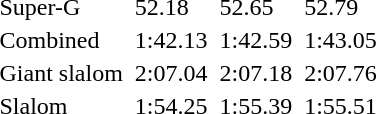<table>
<tr>
<td>Super-G<br></td>
<td></td>
<td>52.18</td>
<td></td>
<td>52.65</td>
<td></td>
<td>52.79</td>
</tr>
<tr>
<td>Combined<br></td>
<td></td>
<td>1:42.13</td>
<td></td>
<td>1:42.59</td>
<td></td>
<td>1:43.05</td>
</tr>
<tr>
<td>Giant slalom<br></td>
<td></td>
<td>2:07.04</td>
<td></td>
<td>2:07.18</td>
<td></td>
<td>2:07.76</td>
</tr>
<tr>
<td>Slalom<br></td>
<td></td>
<td>1:54.25</td>
<td></td>
<td>1:55.39</td>
<td></td>
<td>1:55.51</td>
</tr>
</table>
